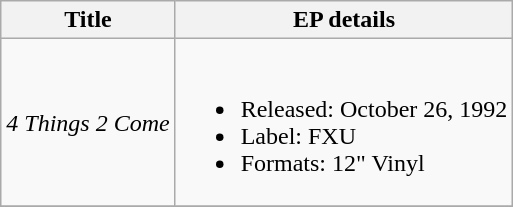<table class="wikitable">
<tr>
<th>Title</th>
<th>EP details</th>
</tr>
<tr>
<td><em>4 Things 2 Come</em></td>
<td><br><ul><li>Released: October 26, 1992</li><li>Label: FXU</li><li>Formats: 12" Vinyl</li></ul></td>
</tr>
<tr>
</tr>
</table>
